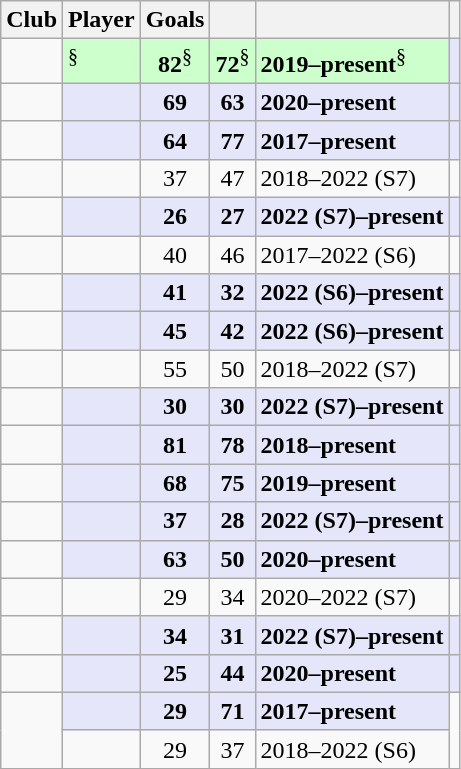<table class="wikitable sortable" style=text-align:center>
<tr>
<th>Club</th>
<th>Player</th>
<th>Goals</th>
<th></th>
<th></th>
<th class=unsortable></th>
</tr>
<tr>
<td align=left></td>
<td align=left bgcolor=CCFFCC><strong></strong><sup>§</sup></td>
<td bgcolor=CCFFCC><strong>82</strong><sup>§</sup></td>
<td bgcolor=CCFFCC><strong>72</strong><sup>§</sup></td>
<td align=left bgcolor=CCFFCC><strong>2019–present</strong><sup>§</sup></td>
<td bgcolor=E6E6FA></td>
</tr>
<tr>
<td align=left></td>
<td align=left bgcolor=E6E6FA><strong></strong></td>
<td bgcolor=E6E6FA><strong>69</strong></td>
<td bgcolor=E6E6FA><strong>63</strong></td>
<td align=left bgcolor=E6E6FA><strong>2020–present</strong></td>
<td bgcolor=E6E6FA></td>
</tr>
<tr>
<td align=left></td>
<td align=left bgcolor=E6E6FA><strong></strong></td>
<td bgcolor=E6E6FA><strong>64</strong></td>
<td bgcolor=E6E6FA><strong>77</strong></td>
<td align=left bgcolor=E6E6FA><strong>2017–present</strong></td>
<td bgcolor=E6E6FA></td>
</tr>
<tr>
<td align=left></td>
<td align=left></td>
<td>37</td>
<td>47</td>
<td align=left>2018–2022 (S7)</td>
<td></td>
</tr>
<tr>
<td align=left></td>
<td align=left bgcolor=E6E6FA><strong></strong></td>
<td bgcolor=E6E6FA><strong>26</strong></td>
<td bgcolor=E6E6FA><strong>27</strong></td>
<td align=left bgcolor=E6E6FA><strong>2022 (S7)–present</strong></td>
<td bgcolor=E6E6FA></td>
</tr>
<tr>
<td align=left></td>
<td align=left></td>
<td>40</td>
<td>46</td>
<td align=left>2017–2022 (S6)</td>
<td></td>
</tr>
<tr>
<td align=left></td>
<td align=left bgcolor=E6E6FA><strong></strong></td>
<td bgcolor=E6E6FA><strong>41</strong></td>
<td bgcolor=E6E6FA><strong>32</strong></td>
<td align=left bgcolor=E6E6FA><strong>2022 (S6)–present</strong></td>
<td bgcolor=E6E6FA></td>
</tr>
<tr>
<td align=left></td>
<td align=left bgcolor=E6E6FA><strong></strong></td>
<td bgcolor=E6E6FA><strong>45</strong></td>
<td bgcolor=E6E6FA><strong>42</strong></td>
<td align=left bgcolor=E6E6FA><strong>2022 (S6)–present</strong></td>
<td bgcolor=E6E6FA></td>
</tr>
<tr>
<td align=left></td>
<td align=left></td>
<td>55</td>
<td>50</td>
<td align=left>2018–2022 (S7)</td>
<td></td>
</tr>
<tr>
<td align=left></td>
<td align=left bgcolor=E6E6FA><strong></strong></td>
<td bgcolor=E6E6FA><strong>30</strong></td>
<td bgcolor=E6E6FA><strong>30</strong></td>
<td align=left bgcolor=E6E6FA><strong>2022 (S7)–present</strong></td>
<td bgcolor=E6E6FA></td>
</tr>
<tr>
<td align=left></td>
<td align=left bgcolor=E6E6FA><strong></strong></td>
<td bgcolor=E6E6FA><strong>81</strong></td>
<td bgcolor=E6E6FA><strong>78</strong></td>
<td align=left bgcolor=E6E6FA><strong>2018–present</strong></td>
<td bgcolor=E6E6FA></td>
</tr>
<tr>
<td align=left></td>
<td align=left bgcolor=E6E6FA><strong></strong></td>
<td bgcolor=E6E6FA><strong>68</strong></td>
<td bgcolor=E6E6FA><strong>75</strong></td>
<td align=left bgcolor=E6E6FA><strong>2019–present</strong></td>
<td bgcolor=E6E6FA></td>
</tr>
<tr>
<td align=left></td>
<td align=left bgcolor=E6E6FA><strong></strong></td>
<td bgcolor=E6E6FA><strong>37</strong></td>
<td bgcolor=E6E6FA><strong>28</strong></td>
<td align=left bgcolor=E6E6FA><strong>2022 (S7)–present</strong></td>
<td bgcolor=E6E6FA></td>
</tr>
<tr>
<td align=left></td>
<td align=left bgcolor=E6E6FA><strong></strong></td>
<td bgcolor=E6E6FA><strong>63</strong></td>
<td bgcolor=E6E6FA><strong>50</strong></td>
<td align=left bgcolor=E6E6FA><strong>2020–present</strong></td>
<td bgcolor=E6E6FA></td>
</tr>
<tr>
<td align=left></td>
<td align=left></td>
<td>29</td>
<td>34</td>
<td align=left>2020–2022 (S7)</td>
<td></td>
</tr>
<tr>
<td align=left></td>
<td align=left bgcolor=E6E6FA><strong></strong></td>
<td bgcolor=E6E6FA><strong>34</strong></td>
<td bgcolor=E6E6FA><strong>31</strong></td>
<td align=left bgcolor=E6E6FA><strong>2022 (S7)–present</strong></td>
<td bgcolor=E6E6FA></td>
</tr>
<tr>
<td align=left></td>
<td align=left bgcolor=E6E6FA><strong></strong></td>
<td bgcolor=E6E6FA><strong>25</strong></td>
<td bgcolor=E6E6FA><strong>44</strong></td>
<td align=left bgcolor=E6E6FA><strong>2020–present</strong></td>
<td bgcolor=E6E6FA></td>
</tr>
<tr>
<td rowspan=2 align=left></td>
<td align=left bgcolor=E6E6FA><strong></strong></td>
<td bgcolor=E6E6FA><strong>29</strong></td>
<td bgcolor=E6E6FA><strong>71</strong></td>
<td align=left bgcolor=E6E6FA><strong>2017–present</strong></td>
<td rowspan=2></td>
</tr>
<tr>
<td align=left></td>
<td>29</td>
<td>37</td>
<td align=left>2018–2022 (S6)</td>
</tr>
</table>
